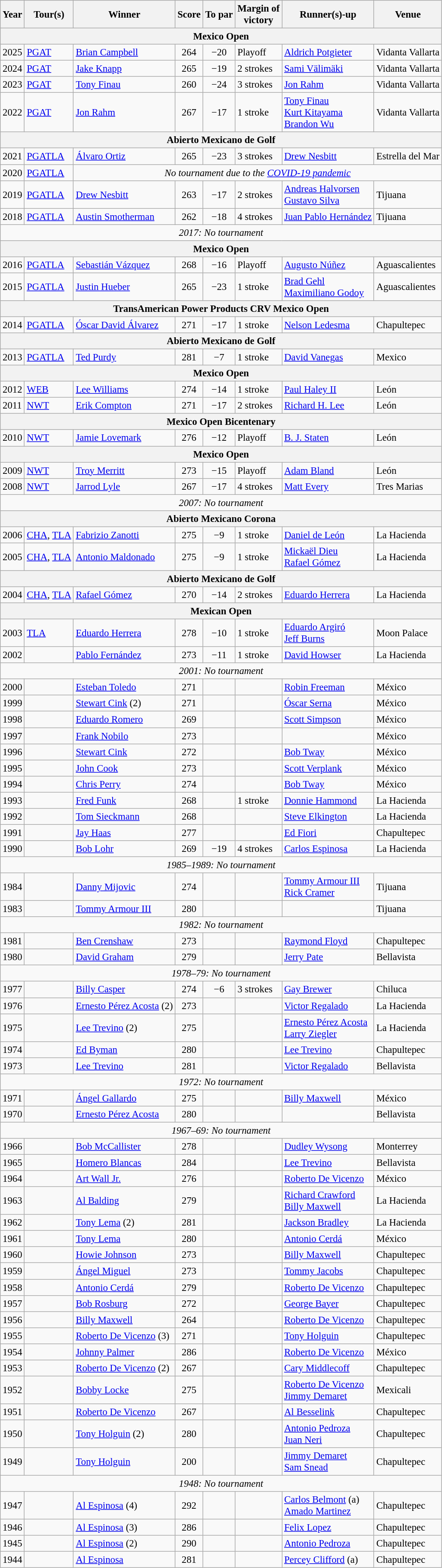<table class="wikitable" style="font-size:95%">
<tr>
<th>Year</th>
<th>Tour(s)</th>
<th>Winner</th>
<th>Score</th>
<th>To par</th>
<th>Margin of<br>victory</th>
<th>Runner(s)-up</th>
<th>Venue</th>
</tr>
<tr>
<th colspan=9>Mexico Open</th>
</tr>
<tr>
<td>2025</td>
<td><a href='#'>PGAT</a></td>
<td> <a href='#'>Brian Campbell</a></td>
<td align=center>264</td>
<td align=center>−20</td>
<td>Playoff</td>
<td> <a href='#'>Aldrich Potgieter</a></td>
<td>Vidanta Vallarta</td>
</tr>
<tr>
<td>2024</td>
<td><a href='#'>PGAT</a></td>
<td> <a href='#'>Jake Knapp</a></td>
<td align=center>265</td>
<td align=center>−19</td>
<td>2 strokes</td>
<td> <a href='#'>Sami Välimäki</a></td>
<td>Vidanta Vallarta</td>
</tr>
<tr>
<td>2023</td>
<td><a href='#'>PGAT</a></td>
<td> <a href='#'>Tony Finau</a></td>
<td align=center>260</td>
<td align=center>−24</td>
<td>3 strokes</td>
<td> <a href='#'>Jon Rahm</a></td>
<td>Vidanta Vallarta</td>
</tr>
<tr>
<td>2022</td>
<td><a href='#'>PGAT</a></td>
<td> <a href='#'>Jon Rahm</a></td>
<td align=center>267</td>
<td align=center>−17</td>
<td>1 stroke</td>
<td> <a href='#'>Tony Finau</a><br> <a href='#'>Kurt Kitayama</a><br> <a href='#'>Brandon Wu</a></td>
<td>Vidanta Vallarta</td>
</tr>
<tr>
<th colspan=9>Abierto Mexicano de Golf</th>
</tr>
<tr>
<td>2021</td>
<td><a href='#'>PGATLA</a></td>
<td> <a href='#'>Álvaro Ortiz</a></td>
<td align=center>265</td>
<td align=center>−23</td>
<td>3 strokes</td>
<td> <a href='#'>Drew Nesbitt</a></td>
<td>Estrella del Mar</td>
</tr>
<tr>
<td>2020</td>
<td><a href='#'>PGATLA</a></td>
<td colspan=6 align=center><em>No tournament due to the <a href='#'>COVID-19 pandemic</a></em></td>
</tr>
<tr>
<td>2019</td>
<td><a href='#'>PGATLA</a></td>
<td> <a href='#'>Drew Nesbitt</a></td>
<td align=center>263</td>
<td align=center>−17</td>
<td>2 strokes</td>
<td> <a href='#'>Andreas Halvorsen</a><br> <a href='#'>Gustavo Silva</a></td>
<td>Tijuana</td>
</tr>
<tr>
<td>2018</td>
<td><a href='#'>PGATLA</a></td>
<td> <a href='#'>Austin Smotherman</a></td>
<td align=center>262</td>
<td align=center>−18</td>
<td>4 strokes</td>
<td> <a href='#'>Juan Pablo Hernández</a></td>
<td>Tijuana</td>
</tr>
<tr>
<td colspan=8 align=center><em>2017: No tournament</em></td>
</tr>
<tr>
<th colspan=9>Mexico Open</th>
</tr>
<tr>
<td>2016</td>
<td><a href='#'>PGATLA</a></td>
<td> <a href='#'>Sebastián Vázquez</a></td>
<td align=center>268</td>
<td align=center>−16</td>
<td>Playoff</td>
<td> <a href='#'>Augusto Núñez</a></td>
<td>Aguascalientes</td>
</tr>
<tr>
<td>2015</td>
<td><a href='#'>PGATLA</a></td>
<td> <a href='#'>Justin Hueber</a></td>
<td align=center>265</td>
<td align=center>−23</td>
<td>1 stroke</td>
<td> <a href='#'>Brad Gehl</a><br> <a href='#'>Maximiliano Godoy</a></td>
<td>Aguascalientes</td>
</tr>
<tr>
<th colspan=9>TransAmerican Power Products CRV Mexico Open</th>
</tr>
<tr>
<td>2014</td>
<td><a href='#'>PGATLA</a></td>
<td> <a href='#'>Óscar David Álvarez</a></td>
<td align=center>271</td>
<td align=center>−17</td>
<td>1 stroke</td>
<td> <a href='#'>Nelson Ledesma</a></td>
<td>Chapultepec</td>
</tr>
<tr>
<th colspan=9>Abierto Mexicano de Golf</th>
</tr>
<tr>
<td>2013</td>
<td><a href='#'>PGATLA</a></td>
<td> <a href='#'>Ted Purdy</a></td>
<td align=center>281</td>
<td align=center>−7</td>
<td>1 stroke</td>
<td> <a href='#'>David Vanegas</a></td>
<td>Mexico</td>
</tr>
<tr>
<th colspan=9>Mexico Open</th>
</tr>
<tr>
<td>2012</td>
<td><a href='#'>WEB</a></td>
<td> <a href='#'>Lee Williams</a></td>
<td align=center>274</td>
<td align=center>−14</td>
<td>1 stroke</td>
<td> <a href='#'>Paul Haley II</a></td>
<td>León</td>
</tr>
<tr>
<td>2011</td>
<td><a href='#'>NWT</a></td>
<td> <a href='#'>Erik Compton</a></td>
<td align=center>271</td>
<td align=center>−17</td>
<td>2 strokes</td>
<td> <a href='#'>Richard H. Lee</a></td>
<td>León</td>
</tr>
<tr>
<th colspan=9>Mexico Open Bicentenary</th>
</tr>
<tr>
<td>2010</td>
<td><a href='#'>NWT</a></td>
<td> <a href='#'>Jamie Lovemark</a></td>
<td align=center>276</td>
<td align=center>−12</td>
<td>Playoff</td>
<td> <a href='#'>B. J. Staten</a></td>
<td>León</td>
</tr>
<tr>
<th colspan=9>Mexico Open</th>
</tr>
<tr>
<td>2009</td>
<td><a href='#'>NWT</a></td>
<td> <a href='#'>Troy Merritt</a></td>
<td align=center>273</td>
<td align=center>−15</td>
<td>Playoff</td>
<td> <a href='#'>Adam Bland</a></td>
<td>León</td>
</tr>
<tr>
<td>2008</td>
<td><a href='#'>NWT</a></td>
<td> <a href='#'>Jarrod Lyle</a></td>
<td align=center>267</td>
<td align=center>−17</td>
<td>4 strokes</td>
<td> <a href='#'>Matt Every</a></td>
<td>Tres Marias</td>
</tr>
<tr>
<td colspan=8 align=center><em>2007: No tournament</em></td>
</tr>
<tr>
<th colspan=9>Abierto Mexicano Corona</th>
</tr>
<tr>
<td>2006</td>
<td><a href='#'>CHA</a>, <a href='#'>TLA</a></td>
<td> <a href='#'>Fabrizio Zanotti</a></td>
<td align=center>275</td>
<td align=center>−9</td>
<td>1 stroke</td>
<td> <a href='#'>Daniel de León</a></td>
<td>La Hacienda</td>
</tr>
<tr>
<td>2005</td>
<td><a href='#'>CHA</a>, <a href='#'>TLA</a></td>
<td> <a href='#'>Antonio Maldonado</a></td>
<td align=center>275</td>
<td align=center>−9</td>
<td>1 stroke</td>
<td> <a href='#'>Mickaël Dieu</a><br> <a href='#'>Rafael Gómez</a></td>
<td>La Hacienda</td>
</tr>
<tr>
<th colspan=9>Abierto Mexicano de Golf</th>
</tr>
<tr>
<td>2004</td>
<td><a href='#'>CHA</a>, <a href='#'>TLA</a></td>
<td> <a href='#'>Rafael Gómez</a></td>
<td align=center>270</td>
<td align=center>−14</td>
<td>2 strokes</td>
<td> <a href='#'>Eduardo Herrera</a></td>
<td>La Hacienda</td>
</tr>
<tr>
<th colspan=9>Mexican Open</th>
</tr>
<tr>
<td>2003</td>
<td><a href='#'>TLA</a></td>
<td> <a href='#'>Eduardo Herrera</a></td>
<td align=center>278</td>
<td align=center>−10</td>
<td>1 stroke</td>
<td> <a href='#'>Eduardo Argiró</a><br> <a href='#'>Jeff Burns</a></td>
<td>Moon Palace</td>
</tr>
<tr>
<td>2002</td>
<td></td>
<td> <a href='#'>Pablo Fernández</a></td>
<td align=center>273</td>
<td align=center>−11</td>
<td>1 stroke</td>
<td> <a href='#'>David Howser</a></td>
<td>La Hacienda</td>
</tr>
<tr>
<td colspan=8 align=center><em>2001: No tournament</em></td>
</tr>
<tr>
<td>2000</td>
<td></td>
<td> <a href='#'>Esteban Toledo</a></td>
<td align=center>271</td>
<td align=center></td>
<td></td>
<td> <a href='#'>Robin Freeman</a></td>
<td>México</td>
</tr>
<tr>
<td>1999</td>
<td></td>
<td> <a href='#'>Stewart Cink</a> (2)</td>
<td align=center>271</td>
<td align=center></td>
<td></td>
<td> <a href='#'>Óscar Serna</a></td>
<td>México</td>
</tr>
<tr>
<td>1998</td>
<td></td>
<td> <a href='#'>Eduardo Romero</a></td>
<td align=center>269</td>
<td align=center></td>
<td></td>
<td> <a href='#'>Scott Simpson</a></td>
<td>México</td>
</tr>
<tr>
<td>1997</td>
<td></td>
<td> <a href='#'>Frank Nobilo</a></td>
<td align=center>273</td>
<td align=center></td>
<td></td>
<td></td>
<td>México</td>
</tr>
<tr>
<td>1996</td>
<td></td>
<td> <a href='#'>Stewart Cink</a></td>
<td align=center>272</td>
<td align=center></td>
<td></td>
<td> <a href='#'>Bob Tway</a></td>
<td>México</td>
</tr>
<tr>
<td>1995</td>
<td></td>
<td> <a href='#'>John Cook</a></td>
<td align=center>273</td>
<td align=center></td>
<td></td>
<td> <a href='#'>Scott Verplank</a></td>
<td>México</td>
</tr>
<tr>
<td>1994</td>
<td></td>
<td> <a href='#'>Chris Perry</a></td>
<td align=center>274</td>
<td align=center></td>
<td></td>
<td> <a href='#'>Bob Tway</a></td>
<td>México</td>
</tr>
<tr>
<td>1993</td>
<td></td>
<td> <a href='#'>Fred Funk</a></td>
<td align=center>268</td>
<td align=center></td>
<td>1 stroke</td>
<td> <a href='#'>Donnie Hammond</a></td>
<td>La Hacienda</td>
</tr>
<tr>
<td>1992</td>
<td></td>
<td> <a href='#'>Tom Sieckmann</a></td>
<td align=center>268</td>
<td align=center></td>
<td></td>
<td> <a href='#'>Steve Elkington</a></td>
<td>La Hacienda</td>
</tr>
<tr>
<td>1991</td>
<td></td>
<td> <a href='#'>Jay Haas</a></td>
<td align=center>277</td>
<td align=center></td>
<td></td>
<td> <a href='#'>Ed Fiori</a></td>
<td>Chapultepec</td>
</tr>
<tr>
<td>1990</td>
<td></td>
<td> <a href='#'>Bob Lohr</a></td>
<td align=center>269</td>
<td align=center>−19</td>
<td>4 strokes</td>
<td> <a href='#'>Carlos Espinosa</a></td>
<td>La Hacienda</td>
</tr>
<tr>
<td colspan=8 align=center><em>1985–1989: No tournament</em></td>
</tr>
<tr>
<td>1984</td>
<td></td>
<td> <a href='#'>Danny Mijovic</a></td>
<td align=center>274</td>
<td align=center></td>
<td></td>
<td> <a href='#'>Tommy Armour III</a><br> <a href='#'>Rick Cramer</a></td>
<td>Tijuana</td>
</tr>
<tr>
<td>1983</td>
<td></td>
<td> <a href='#'>Tommy Armour III</a></td>
<td align=center>280</td>
<td align=center></td>
<td></td>
<td></td>
<td>Tijuana</td>
</tr>
<tr>
<td colspan=8 align=center><em>1982: No tournament</em></td>
</tr>
<tr>
<td>1981</td>
<td></td>
<td> <a href='#'>Ben Crenshaw</a></td>
<td align=center>273</td>
<td align=center></td>
<td></td>
<td> <a href='#'>Raymond Floyd</a></td>
<td>Chapultepec</td>
</tr>
<tr>
<td>1980</td>
<td></td>
<td> <a href='#'>David Graham</a></td>
<td align=center>279</td>
<td align=center></td>
<td></td>
<td> <a href='#'>Jerry Pate</a></td>
<td>Bellavista</td>
</tr>
<tr>
<td colspan=8 align=center><em>1978–79: No tournament</em></td>
</tr>
<tr>
<td>1977</td>
<td></td>
<td> <a href='#'>Billy Casper</a></td>
<td align=center>274</td>
<td align=center>−6</td>
<td>3 strokes</td>
<td> <a href='#'>Gay Brewer</a></td>
<td>Chiluca</td>
</tr>
<tr>
<td>1976</td>
<td></td>
<td> <a href='#'>Ernesto Pérez Acosta</a> (2)</td>
<td align=center>273</td>
<td align=center></td>
<td></td>
<td> <a href='#'>Victor Regalado</a></td>
<td>La Hacienda</td>
</tr>
<tr>
<td>1975</td>
<td></td>
<td> <a href='#'>Lee Trevino</a> (2)</td>
<td align=center>275</td>
<td align=center></td>
<td></td>
<td> <a href='#'>Ernesto Pérez Acosta</a><br> <a href='#'>Larry Ziegler</a></td>
<td>La Hacienda</td>
</tr>
<tr>
<td>1974</td>
<td></td>
<td> <a href='#'>Ed Byman</a></td>
<td align=center>280</td>
<td align=center></td>
<td></td>
<td> <a href='#'>Lee Trevino</a></td>
<td>Chapultepec</td>
</tr>
<tr>
<td>1973</td>
<td></td>
<td> <a href='#'>Lee Trevino</a></td>
<td align=center>281</td>
<td align=center></td>
<td></td>
<td> <a href='#'>Victor Regalado</a></td>
<td>Bellavista</td>
</tr>
<tr>
<td colspan=8 align=center><em>1972: No tournament</em></td>
</tr>
<tr>
<td>1971</td>
<td></td>
<td> <a href='#'>Ángel Gallardo</a></td>
<td align=center>275</td>
<td align=center></td>
<td></td>
<td> <a href='#'>Billy Maxwell</a></td>
<td>México</td>
</tr>
<tr>
<td>1970</td>
<td></td>
<td> <a href='#'>Ernesto Pérez Acosta</a></td>
<td align=center>280</td>
<td align=center></td>
<td></td>
<td></td>
<td>Bellavista</td>
</tr>
<tr>
<td colspan=8 align=center><em>1967–69: No tournament</em></td>
</tr>
<tr>
<td>1966</td>
<td></td>
<td> <a href='#'>Bob McCallister</a></td>
<td align=center>278</td>
<td align=center></td>
<td></td>
<td> <a href='#'>Dudley Wysong</a></td>
<td>Monterrey</td>
</tr>
<tr>
<td>1965</td>
<td></td>
<td> <a href='#'>Homero Blancas</a></td>
<td align=center>284</td>
<td align=center></td>
<td></td>
<td> <a href='#'>Lee Trevino</a></td>
<td>Bellavista</td>
</tr>
<tr>
<td>1964</td>
<td></td>
<td> <a href='#'>Art Wall Jr.</a></td>
<td align=center>276</td>
<td align=center></td>
<td></td>
<td> <a href='#'>Roberto De Vicenzo</a></td>
<td>México</td>
</tr>
<tr>
<td>1963</td>
<td></td>
<td> <a href='#'>Al Balding</a></td>
<td align=center>279</td>
<td align=center></td>
<td></td>
<td> <a href='#'>Richard Crawford</a><br> <a href='#'>Billy Maxwell</a></td>
<td>La Hacienda</td>
</tr>
<tr>
<td>1962</td>
<td></td>
<td> <a href='#'>Tony Lema</a> (2)</td>
<td align=center>281</td>
<td align=center></td>
<td></td>
<td> <a href='#'>Jackson Bradley</a></td>
<td>La Hacienda</td>
</tr>
<tr>
<td>1961</td>
<td></td>
<td> <a href='#'>Tony Lema</a></td>
<td align=center>280</td>
<td align=center></td>
<td></td>
<td> <a href='#'>Antonio Cerdá</a></td>
<td>México</td>
</tr>
<tr>
<td>1960</td>
<td></td>
<td> <a href='#'>Howie Johnson</a></td>
<td align=center>273</td>
<td align=center></td>
<td></td>
<td> <a href='#'>Billy Maxwell</a></td>
<td>Chapultepec</td>
</tr>
<tr>
<td>1959</td>
<td></td>
<td> <a href='#'>Ángel Miguel</a></td>
<td align=center>273</td>
<td align=center></td>
<td></td>
<td> <a href='#'>Tommy Jacobs</a></td>
<td>Chapultepec</td>
</tr>
<tr>
<td>1958</td>
<td></td>
<td> <a href='#'>Antonio Cerdá</a></td>
<td align=center>279</td>
<td align=center></td>
<td></td>
<td> <a href='#'>Roberto De Vicenzo</a></td>
<td>Chapultepec</td>
</tr>
<tr>
<td>1957</td>
<td></td>
<td> <a href='#'>Bob Rosburg</a></td>
<td align=center>272</td>
<td align=center></td>
<td></td>
<td> <a href='#'>George Bayer</a></td>
<td>Chapultepec</td>
</tr>
<tr>
<td>1956</td>
<td></td>
<td> <a href='#'>Billy Maxwell</a></td>
<td align=center>264</td>
<td align=center></td>
<td></td>
<td> <a href='#'>Roberto De Vicenzo</a></td>
<td>Chapultepec</td>
</tr>
<tr>
<td>1955</td>
<td></td>
<td> <a href='#'>Roberto De Vicenzo</a> (3)</td>
<td align=center>271</td>
<td align=center></td>
<td></td>
<td> <a href='#'>Tony Holguin</a></td>
<td>Chapultepec</td>
</tr>
<tr>
<td>1954</td>
<td></td>
<td> <a href='#'>Johnny Palmer</a></td>
<td align=center>286</td>
<td align=center></td>
<td></td>
<td> <a href='#'>Roberto De Vicenzo</a></td>
<td>México</td>
</tr>
<tr>
<td>1953</td>
<td></td>
<td> <a href='#'>Roberto De Vicenzo</a> (2)</td>
<td align=center>267</td>
<td align=center></td>
<td></td>
<td> <a href='#'>Cary Middlecoff</a></td>
<td>Chapultepec</td>
</tr>
<tr>
<td>1952</td>
<td></td>
<td> <a href='#'>Bobby Locke</a></td>
<td align=center>275</td>
<td align=center></td>
<td></td>
<td> <a href='#'>Roberto De Vicenzo</a><br> <a href='#'>Jimmy Demaret</a></td>
<td>Mexicali</td>
</tr>
<tr>
<td>1951</td>
<td></td>
<td> <a href='#'>Roberto De Vicenzo</a></td>
<td align=center>267</td>
<td align=center></td>
<td></td>
<td> <a href='#'>Al Besselink</a></td>
<td>Chapultepec</td>
</tr>
<tr>
<td>1950</td>
<td></td>
<td> <a href='#'>Tony Holguin</a> (2)</td>
<td align=center>280</td>
<td align=center></td>
<td></td>
<td> <a href='#'>Antonio Pedroza</a><br> <a href='#'>Juan Neri</a></td>
<td>Chapultepec</td>
</tr>
<tr>
<td>1949</td>
<td></td>
<td> <a href='#'>Tony Holguin</a></td>
<td align=center>200</td>
<td align=center></td>
<td></td>
<td> <a href='#'>Jimmy Demaret</a><br> <a href='#'>Sam Snead</a></td>
<td>Chapultepec</td>
</tr>
<tr>
<td colspan=8 align=center><em>1948: No tournament</em></td>
</tr>
<tr>
<td>1947</td>
<td></td>
<td> <a href='#'>Al Espinosa</a> (4)</td>
<td align=center>292</td>
<td align=center></td>
<td></td>
<td> <a href='#'>Carlos Belmont</a> (a)<br> <a href='#'>Amado Martinez</a></td>
<td>Chapultepec</td>
</tr>
<tr>
<td>1946</td>
<td></td>
<td> <a href='#'>Al Espinosa</a> (3)</td>
<td align=center>286</td>
<td align=center></td>
<td></td>
<td> <a href='#'>Felix Lopez</a></td>
<td>Chapultepec</td>
</tr>
<tr>
<td>1945</td>
<td></td>
<td> <a href='#'>Al Espinosa</a> (2)</td>
<td align=center>290</td>
<td align=center></td>
<td></td>
<td> <a href='#'>Antonio Pedroza</a></td>
<td>Chapultepec</td>
</tr>
<tr>
<td>1944</td>
<td></td>
<td> <a href='#'>Al Espinosa</a></td>
<td align=center>281</td>
<td align=center></td>
<td></td>
<td> <a href='#'>Percey Clifford</a> (a)</td>
<td>Chapultepec</td>
</tr>
</table>
